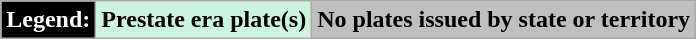<table class="wikitable">
<tr>
<td style="background: black; color: white;"><strong>Legend:</strong></td>
<td style="background:#CEF2E0";><strong>Prestate era plate(s)</strong></td>
<td style="background:#BFBFBF";><strong>No plates issued by state or territory</strong></td>
</tr>
</table>
